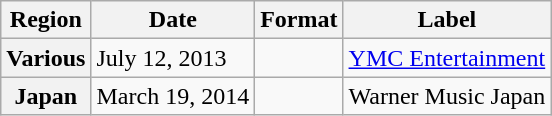<table class="wikitable plainrowheaders">
<tr>
<th scope="col">Region</th>
<th scope="col">Date</th>
<th scope="col">Format</th>
<th scope="col">Label</th>
</tr>
<tr>
<th scope="row">Various</th>
<td>July 12, 2013</td>
<td></td>
<td><a href='#'>YMC Entertainment</a></td>
</tr>
<tr>
<th scope="row">Japan</th>
<td>March 19, 2014</td>
<td></td>
<td>Warner Music Japan</td>
</tr>
</table>
